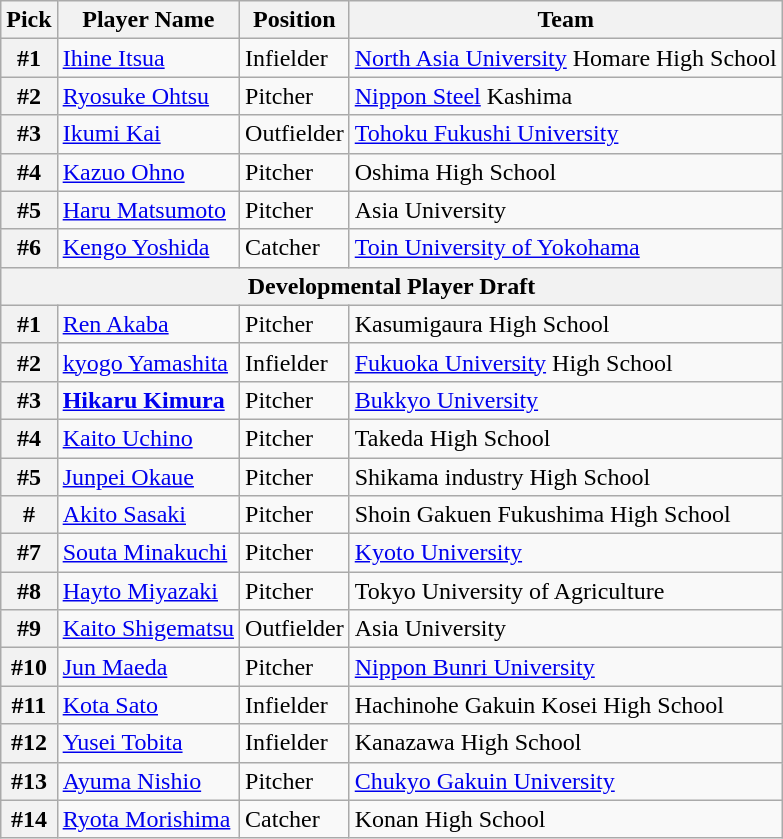<table class="wikitable">
<tr>
<th>Pick</th>
<th>Player Name</th>
<th>Position</th>
<th>Team</th>
</tr>
<tr>
<th>#1</th>
<td><a href='#'>Ihine Itsua</a></td>
<td>Infielder</td>
<td><a href='#'>North Asia University</a> Homare High School</td>
</tr>
<tr>
<th>#2</th>
<td><a href='#'>Ryosuke Ohtsu</a></td>
<td>Pitcher</td>
<td><a href='#'>Nippon Steel</a> Kashima</td>
</tr>
<tr>
<th>#3</th>
<td><a href='#'>Ikumi Kai</a></td>
<td>Outfielder</td>
<td><a href='#'>Tohoku Fukushi University</a></td>
</tr>
<tr>
<th>#4</th>
<td><a href='#'>Kazuo Ohno</a></td>
<td>Pitcher</td>
<td>Oshima High School</td>
</tr>
<tr>
<th>#5</th>
<td><a href='#'>Haru Matsumoto</a></td>
<td>Pitcher</td>
<td>Asia University</td>
</tr>
<tr>
<th>#6</th>
<td><a href='#'>Kengo Yoshida</a></td>
<td>Catcher</td>
<td><a href='#'>Toin University of Yokohama</a></td>
</tr>
<tr>
<th colspan="5">Developmental Player Draft</th>
</tr>
<tr>
<th>#1</th>
<td><a href='#'>Ren Akaba</a></td>
<td>Pitcher</td>
<td>Kasumigaura High School</td>
</tr>
<tr>
<th>#2</th>
<td><a href='#'>kyogo Yamashita</a></td>
<td>Infielder</td>
<td><a href='#'>Fukuoka University</a> High School</td>
</tr>
<tr>
<th>#3</th>
<td><strong><a href='#'>Hikaru Kimura</a></strong></td>
<td>Pitcher</td>
<td><a href='#'>Bukkyo University</a></td>
</tr>
<tr>
<th>#4</th>
<td><a href='#'>Kaito Uchino</a></td>
<td>Pitcher</td>
<td>Takeda High School</td>
</tr>
<tr>
<th>#5</th>
<td><a href='#'>Junpei Okaue</a></td>
<td>Pitcher</td>
<td>Shikama industry High School</td>
</tr>
<tr>
<th>#</th>
<td><a href='#'>Akito Sasaki</a></td>
<td>Pitcher</td>
<td>Shoin Gakuen Fukushima High School</td>
</tr>
<tr>
<th>#7</th>
<td><a href='#'>Souta Minakuchi</a></td>
<td>Pitcher</td>
<td><a href='#'>Kyoto University</a></td>
</tr>
<tr>
<th>#8</th>
<td><a href='#'>Hayto Miyazaki</a></td>
<td>Pitcher</td>
<td>Tokyo University of Agriculture</td>
</tr>
<tr>
<th>#9</th>
<td><a href='#'>Kaito Shigematsu</a></td>
<td>Outfielder</td>
<td>Asia University</td>
</tr>
<tr>
<th>#10</th>
<td><a href='#'>Jun Maeda</a></td>
<td>Pitcher</td>
<td><a href='#'>Nippon Bunri University</a></td>
</tr>
<tr>
<th>#11</th>
<td><a href='#'>Kota Sato</a></td>
<td>Infielder</td>
<td>Hachinohe Gakuin Kosei High School</td>
</tr>
<tr>
<th>#12</th>
<td><a href='#'>Yusei Tobita</a></td>
<td>Infielder</td>
<td>Kanazawa High School</td>
</tr>
<tr>
<th>#13</th>
<td><a href='#'>Ayuma Nishio</a></td>
<td>Pitcher</td>
<td><a href='#'>Chukyo Gakuin University</a></td>
</tr>
<tr>
<th>#14</th>
<td><a href='#'>Ryota Morishima</a></td>
<td>Catcher</td>
<td>Konan High School</td>
</tr>
</table>
